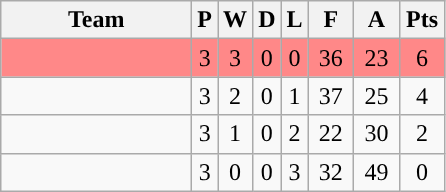<table class="wikitable" style="text-align:center;">
<tr>
<th width="120px">Team</th>
<th>P</th>
<th>W</th>
<th>D</th>
<th>L</th>
<th width="23px">F</th>
<th width="23px">A</th>
<th width="23px">Pts</th>
</tr>
<tr bgcolor="#FF8888">
<td></td>
<td>3</td>
<td>3</td>
<td>0</td>
<td>0</td>
<td>36</td>
<td>23</td>
<td>6</td>
</tr>
<tr>
<td></td>
<td>3</td>
<td>2</td>
<td>0</td>
<td>1</td>
<td>37</td>
<td>25</td>
<td>4</td>
</tr>
<tr>
<td></td>
<td>3</td>
<td>1</td>
<td>0</td>
<td>2</td>
<td>22</td>
<td>30</td>
<td>2</td>
</tr>
<tr>
<td></td>
<td>3</td>
<td>0</td>
<td>0</td>
<td>3</td>
<td>32</td>
<td>49</td>
<td>0</td>
</tr>
</table>
